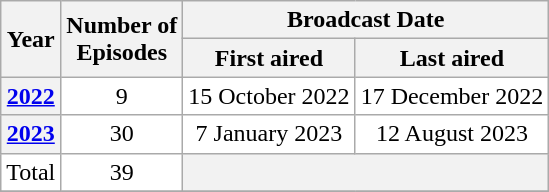<table class=wikitable style=text-align:center;background:#ffffff>
<tr>
<th rowspan=2>Year</th>
<th rowspan=2>Number of<br>Episodes</th>
<th colspan=2>Broadcast Date</th>
</tr>
<tr>
<th>First aired</th>
<th>Last aired</th>
</tr>
<tr>
<th><a href='#'>2022</a></th>
<td>9</td>
<td>15 October 2022</td>
<td>17 December 2022</td>
</tr>
<tr>
<th><a href='#'>2023</a></th>
<td>30</td>
<td>7 January 2023</td>
<td>12 August 2023</td>
</tr>
<tr>
<td>Total</td>
<td>39</td>
<th colspan=2></th>
</tr>
<tr>
</tr>
</table>
